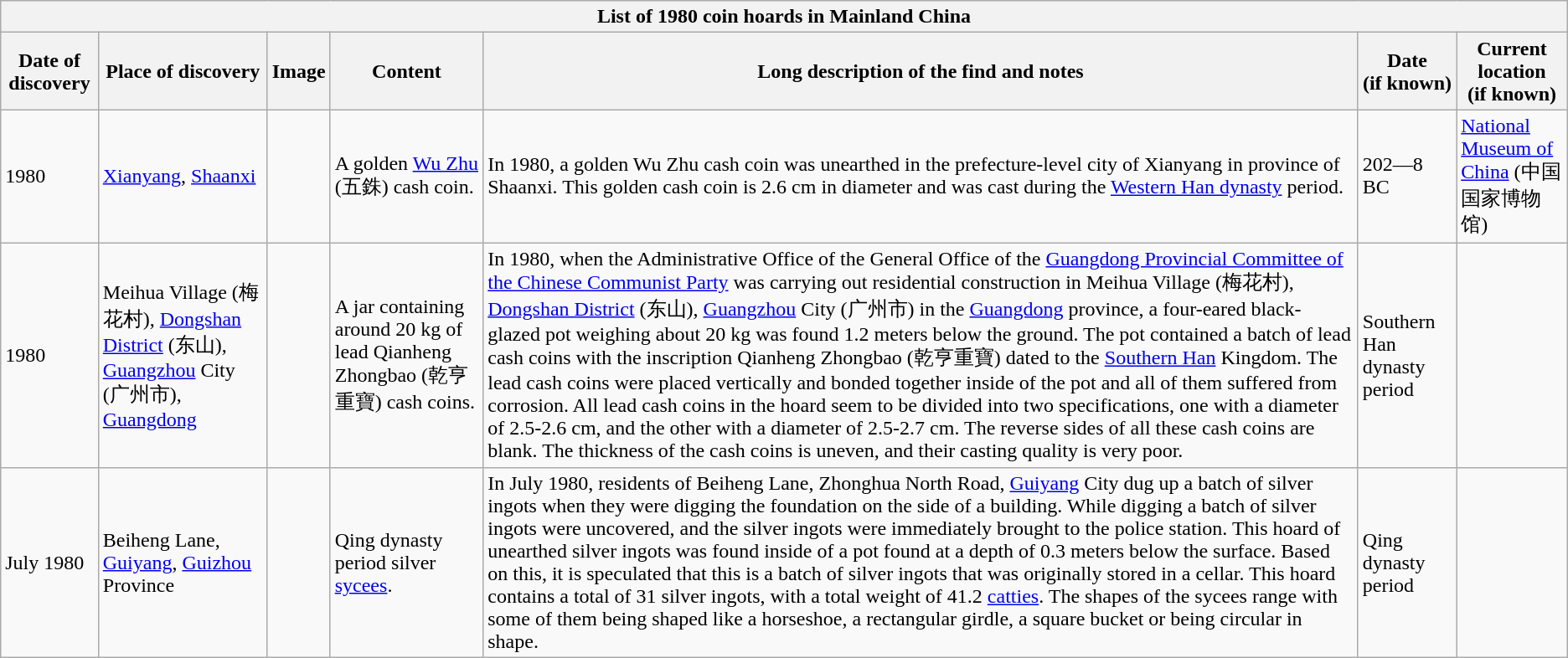<table class="wikitable" style="font-size: 100%">
<tr>
<th colspan=7>List of 1980 coin hoards in Mainland China</th>
</tr>
<tr>
<th>Date of discovery</th>
<th>Place of discovery</th>
<th>Image</th>
<th>Content</th>
<th>Long description of the find and notes</th>
<th>Date<br>(if known)</th>
<th>Current location<br>(if known)</th>
</tr>
<tr>
<td>1980</td>
<td><a href='#'>Xianyang</a>, <a href='#'>Shaanxi</a></td>
<td></td>
<td>A golden <a href='#'>Wu Zhu</a> (五銖) cash coin.</td>
<td>In 1980, a golden Wu Zhu cash coin was unearthed in the prefecture-level city of Xianyang in province of Shaanxi. This golden cash coin is 2.6 cm in diameter and was cast during the <a href='#'>Western Han dynasty</a> period.</td>
<td>202—8 BC</td>
<td><a href='#'>National Museum of China</a> (中国国家博物馆)</td>
</tr>
<tr>
<td>1980</td>
<td>Meihua Village (梅花村), <a href='#'>Dongshan District</a> (东山), <a href='#'>Guangzhou</a> City (广州市), <a href='#'>Guangdong</a></td>
<td></td>
<td>A jar containing around 20 kg of lead Qianheng Zhongbao (乾亨重寶) cash coins.</td>
<td>In 1980, when the Administrative Office of the General Office of the <a href='#'>Guangdong Provincial Committee of the Chinese Communist Party</a> was carrying out residential construction in Meihua Village (梅花村), <a href='#'>Dongshan District</a> (东山), <a href='#'>Guangzhou</a> City (广州市) in the <a href='#'>Guangdong</a> province, a four-eared black-glazed pot weighing about 20 kg was found 1.2 meters below the ground. The pot contained a batch of lead cash coins with the inscription Qianheng Zhongbao (乾亨重寶) dated to the <a href='#'>Southern Han</a> Kingdom. The lead cash coins were placed vertically and bonded together inside of the pot and all of them suffered from corrosion. All lead cash coins in the hoard seem to be divided into two specifications, one with a diameter of 2.5-2.6 cm, and the other with a diameter of 2.5-2.7 cm. The reverse sides of all these cash coins are blank. The thickness of the cash coins is uneven, and their casting quality is very poor.</td>
<td>Southern Han dynasty period</td>
<td></td>
</tr>
<tr>
<td>July 1980</td>
<td>Beiheng Lane, <a href='#'>Guiyang</a>, <a href='#'>Guizhou</a> Province</td>
<td></td>
<td>Qing dynasty period silver <a href='#'>sycees</a>.</td>
<td>In July 1980, residents of Beiheng Lane, Zhonghua North Road, <a href='#'>Guiyang</a> City dug up a batch of silver ingots when they were digging the foundation on the side of a building. While digging a batch of silver ingots were uncovered, and the silver ingots were immediately brought to the police station. This hoard of unearthed silver ingots was found inside of a pot found at a depth of 0.3 meters below the surface. Based on this, it is speculated that this is a batch of silver ingots that was originally stored in a cellar. This hoard contains a total of 31 silver ingots, with a total weight of 41.2 <a href='#'>catties</a>. The shapes of the sycees range with some of them being shaped like a horseshoe, a rectangular girdle, a square bucket or being circular in shape.</td>
<td>Qing dynasty period</td>
<td></td>
</tr>
</table>
